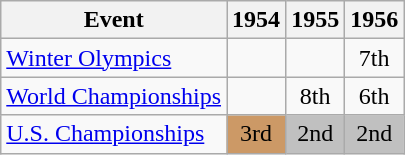<table class="wikitable">
<tr>
<th>Event</th>
<th>1954</th>
<th>1955</th>
<th>1956</th>
</tr>
<tr>
<td><a href='#'>Winter Olympics</a></td>
<td></td>
<td></td>
<td align="center">7th</td>
</tr>
<tr>
<td><a href='#'>World Championships</a></td>
<td></td>
<td align="center">8th</td>
<td align="center">6th</td>
</tr>
<tr>
<td><a href='#'>U.S. Championships</a></td>
<td align="center" bgcolor="cc9966">3rd</td>
<td align="center" bgcolor="silver">2nd</td>
<td align="center" bgcolor="silver">2nd</td>
</tr>
</table>
